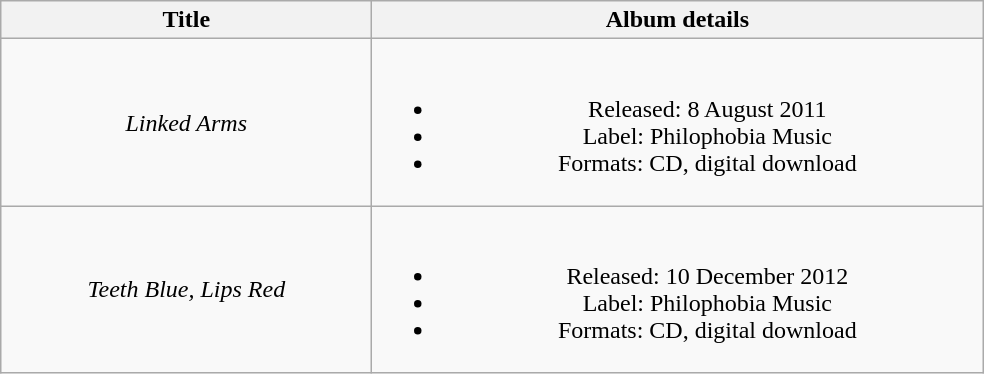<table class="wikitable plainrowheaders" style="text-align:center;">
<tr>
<th style="width:15em;">Title</th>
<th style="width:25em;">Album details</th>
</tr>
<tr>
<td><em>Linked Arms</em></td>
<td><br><ul><li>Released: 8 August 2011</li><li>Label: Philophobia Music</li><li>Formats: CD, digital download</li></ul></td>
</tr>
<tr>
<td><em>Teeth Blue, Lips Red</em></td>
<td><br><ul><li>Released: 10 December 2012</li><li>Label: Philophobia Music</li><li>Formats: CD, digital download</li></ul></td>
</tr>
</table>
